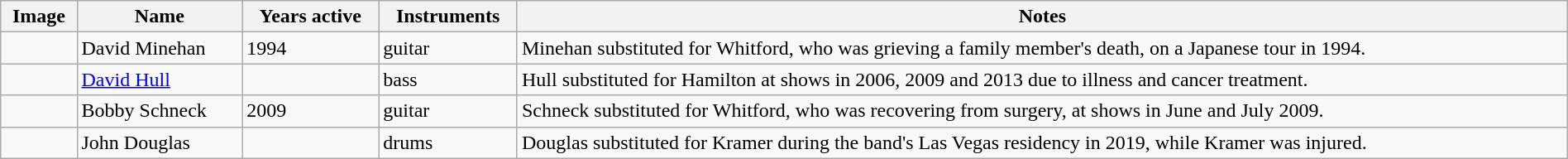<table class="wikitable" border="1" width=100%>
<tr>
<th>Image</th>
<th>Name</th>
<th>Years active</th>
<th>Instruments</th>
<th>Notes</th>
</tr>
<tr>
<td></td>
<td>David Minehan</td>
<td>1994</td>
<td>guitar</td>
<td>Minehan substituted for Whitford, who was grieving a family member's death, on a Japanese tour in 1994.</td>
</tr>
<tr>
<td></td>
<td><a href='#'>David Hull</a></td>
<td></td>
<td>bass</td>
<td>Hull substituted for Hamilton at shows in 2006, 2009 and 2013 due to illness and cancer treatment.</td>
</tr>
<tr>
<td></td>
<td>Bobby Schneck</td>
<td>2009</td>
<td>guitar</td>
<td>Schneck substituted for Whitford, who was recovering from surgery, at shows in June and July 2009.</td>
</tr>
<tr>
<td></td>
<td>John Douglas</td>
<td></td>
<td>drums</td>
<td>Douglas substituted for Kramer during the band's Las Vegas residency in 2019, while Kramer was injured.</td>
</tr>
</table>
